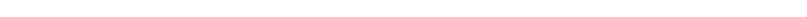<table style="width:60%; text-align:center;">
<tr>
</tr>
<tr style="color:white;">
<td style="background:"><strong>42</strong></td>
<td style="background:"><strong>32</strong></td>
<td style="background:"><strong>1</strong></td>
</tr>
</table>
